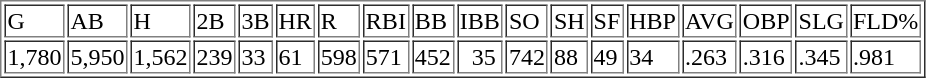<table border="true">
<tr ---->
<td>G</td>
<td>AB</td>
<td>H</td>
<td>2B</td>
<td>3B</td>
<td>HR</td>
<td>R</td>
<td>RBI</td>
<td>BB</td>
<td>IBB</td>
<td>SO</td>
<td>SH</td>
<td>SF</td>
<td>HBP</td>
<td>AVG</td>
<td>OBP</td>
<td>SLG</td>
<td>FLD%</td>
</tr>
<tr ---->
<td>1,780</td>
<td>5,950</td>
<td>1,562</td>
<td>239</td>
<td>33</td>
<td>61</td>
<td>598</td>
<td>571</td>
<td>452</td>
<td>  35</td>
<td>742</td>
<td>88</td>
<td>49</td>
<td>34</td>
<td>.263</td>
<td>.316</td>
<td>.345</td>
<td>.981</td>
</tr>
</table>
